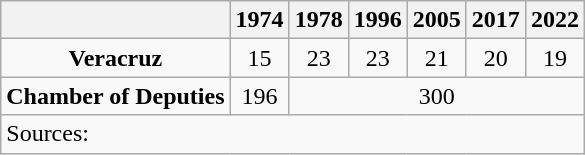<table class="wikitable" style="text-align: center">
<tr>
<th></th>
<th>1974</th>
<th>1978</th>
<th>1996</th>
<th>2005</th>
<th>2017</th>
<th>2022</th>
</tr>
<tr>
<td><strong>Veracruz</strong></td>
<td>15</td>
<td>23</td>
<td>23</td>
<td>21</td>
<td>20</td>
<td>19</td>
</tr>
<tr>
<td><strong>Chamber of Deputies</strong></td>
<td>196</td>
<td colspan=5>300</td>
</tr>
<tr>
<td colspan=7 style="text-align: left">Sources: </td>
</tr>
</table>
